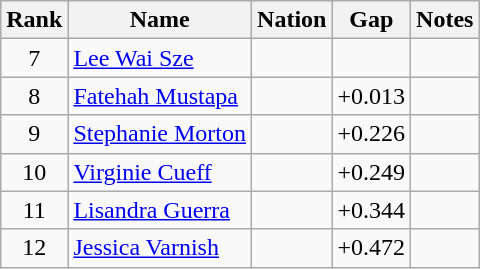<table class="wikitable sortable" style="text-align:center">
<tr>
<th>Rank</th>
<th>Name</th>
<th>Nation</th>
<th>Gap</th>
<th>Notes</th>
</tr>
<tr>
<td>7</td>
<td align=left><a href='#'>Lee Wai Sze</a></td>
<td align=left></td>
<td></td>
<td></td>
</tr>
<tr>
<td>8</td>
<td align=left><a href='#'>Fatehah Mustapa</a></td>
<td align=left></td>
<td>+0.013</td>
<td></td>
</tr>
<tr>
<td>9</td>
<td align=left><a href='#'>Stephanie Morton</a></td>
<td align=left></td>
<td>+0.226</td>
<td></td>
</tr>
<tr>
<td>10</td>
<td align=left><a href='#'>Virginie Cueff</a></td>
<td align=left></td>
<td>+0.249</td>
<td></td>
</tr>
<tr>
<td>11</td>
<td align=left><a href='#'>Lisandra Guerra</a></td>
<td align=left></td>
<td>+0.344</td>
<td></td>
</tr>
<tr>
<td>12</td>
<td align=left><a href='#'>Jessica Varnish</a></td>
<td align=left></td>
<td>+0.472</td>
<td></td>
</tr>
</table>
